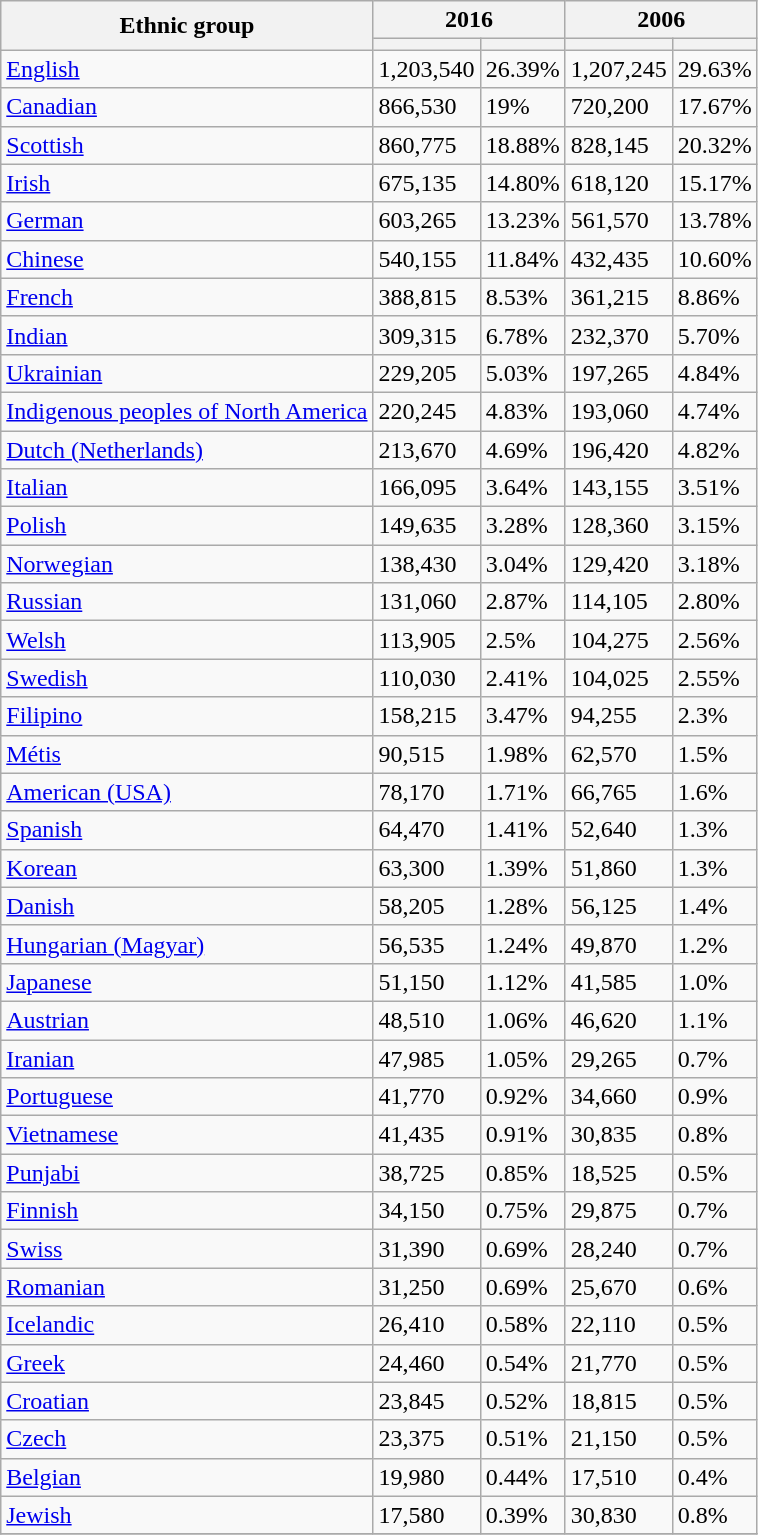<table class="wikitable sortable">
<tr>
<th rowspan="2">Ethnic group</th>
<th colspan="2">2016</th>
<th colspan="2">2006</th>
</tr>
<tr>
<th><a href='#'></a></th>
<th></th>
<th></th>
<th></th>
</tr>
<tr>
<td><a href='#'>English</a></td>
<td>1,203,540</td>
<td>26.39%</td>
<td>1,207,245</td>
<td>29.63%</td>
</tr>
<tr>
<td><a href='#'>Canadian</a></td>
<td>866,530</td>
<td>19%</td>
<td>720,200</td>
<td>17.67%</td>
</tr>
<tr>
<td><a href='#'>Scottish</a></td>
<td>860,775</td>
<td>18.88%</td>
<td>828,145</td>
<td>20.32%</td>
</tr>
<tr>
<td><a href='#'>Irish</a></td>
<td>675,135</td>
<td>14.80%</td>
<td>618,120</td>
<td>15.17%</td>
</tr>
<tr>
<td><a href='#'>German</a></td>
<td>603,265</td>
<td>13.23%</td>
<td>561,570</td>
<td>13.78%</td>
</tr>
<tr>
<td><a href='#'>Chinese</a></td>
<td>540,155</td>
<td>11.84%</td>
<td>432,435</td>
<td>10.60%</td>
</tr>
<tr>
<td><a href='#'>French</a></td>
<td>388,815</td>
<td>8.53%</td>
<td>361,215</td>
<td>8.86%</td>
</tr>
<tr>
<td><a href='#'>Indian</a></td>
<td>309,315</td>
<td>6.78%</td>
<td>232,370</td>
<td>5.70%</td>
</tr>
<tr>
<td><a href='#'>Ukrainian</a></td>
<td>229,205</td>
<td>5.03%</td>
<td>197,265</td>
<td>4.84%</td>
</tr>
<tr>
<td><a href='#'>Indigenous peoples of North America</a></td>
<td>220,245</td>
<td>4.83%</td>
<td>193,060</td>
<td>4.74%</td>
</tr>
<tr>
<td><a href='#'>Dutch (Netherlands)</a></td>
<td>213,670</td>
<td>4.69%</td>
<td>196,420</td>
<td>4.82%</td>
</tr>
<tr>
<td><a href='#'>Italian</a></td>
<td>166,095</td>
<td>3.64%</td>
<td>143,155</td>
<td>3.51%</td>
</tr>
<tr>
<td><a href='#'>Polish</a></td>
<td>149,635</td>
<td>3.28%</td>
<td>128,360</td>
<td>3.15%</td>
</tr>
<tr>
<td><a href='#'>Norwegian</a></td>
<td>138,430</td>
<td>3.04%</td>
<td>129,420</td>
<td>3.18%</td>
</tr>
<tr>
<td><a href='#'>Russian</a></td>
<td>131,060</td>
<td>2.87%</td>
<td>114,105</td>
<td>2.80%</td>
</tr>
<tr>
<td><a href='#'>Welsh</a></td>
<td>113,905</td>
<td>2.5%</td>
<td>104,275</td>
<td>2.56%</td>
</tr>
<tr>
<td><a href='#'>Swedish</a></td>
<td>110,030</td>
<td>2.41%</td>
<td>104,025</td>
<td>2.55%</td>
</tr>
<tr>
<td><a href='#'>Filipino</a></td>
<td>158,215</td>
<td>3.47%</td>
<td>94,255</td>
<td>2.3%</td>
</tr>
<tr>
<td><a href='#'>Métis</a></td>
<td>90,515</td>
<td>1.98%</td>
<td>62,570</td>
<td>1.5%</td>
</tr>
<tr>
<td><a href='#'>American (USA)</a></td>
<td>78,170</td>
<td>1.71%</td>
<td>66,765</td>
<td>1.6%</td>
</tr>
<tr>
<td><a href='#'>Spanish</a></td>
<td>64,470</td>
<td>1.41%</td>
<td>52,640</td>
<td>1.3%</td>
</tr>
<tr>
<td><a href='#'>Korean</a></td>
<td>63,300</td>
<td>1.39%</td>
<td>51,860</td>
<td>1.3%</td>
</tr>
<tr>
<td><a href='#'>Danish</a></td>
<td>58,205</td>
<td>1.28%</td>
<td>56,125</td>
<td>1.4%</td>
</tr>
<tr>
<td><a href='#'>Hungarian (Magyar)</a></td>
<td>56,535</td>
<td>1.24%</td>
<td>49,870</td>
<td>1.2%</td>
</tr>
<tr>
<td><a href='#'>Japanese</a></td>
<td>51,150</td>
<td>1.12%</td>
<td>41,585</td>
<td>1.0%</td>
</tr>
<tr>
<td><a href='#'>Austrian</a></td>
<td>48,510</td>
<td>1.06%</td>
<td>46,620</td>
<td>1.1%</td>
</tr>
<tr>
<td><a href='#'>Iranian</a></td>
<td>47,985</td>
<td>1.05%</td>
<td>29,265</td>
<td>0.7%</td>
</tr>
<tr>
<td><a href='#'>Portuguese</a></td>
<td>41,770</td>
<td>0.92%</td>
<td>34,660</td>
<td>0.9%</td>
</tr>
<tr>
<td><a href='#'>Vietnamese</a></td>
<td>41,435</td>
<td>0.91%</td>
<td>30,835</td>
<td>0.8%</td>
</tr>
<tr>
<td><a href='#'>Punjabi</a></td>
<td>38,725</td>
<td>0.85%</td>
<td>18,525</td>
<td>0.5%</td>
</tr>
<tr>
<td><a href='#'>Finnish</a></td>
<td>34,150</td>
<td>0.75%</td>
<td>29,875</td>
<td>0.7%</td>
</tr>
<tr>
<td><a href='#'>Swiss</a></td>
<td>31,390</td>
<td>0.69%</td>
<td>28,240</td>
<td>0.7%</td>
</tr>
<tr>
<td><a href='#'>Romanian</a></td>
<td>31,250</td>
<td>0.69%</td>
<td>25,670</td>
<td>0.6%</td>
</tr>
<tr>
<td><a href='#'>Icelandic</a></td>
<td>26,410</td>
<td>0.58%</td>
<td>22,110</td>
<td>0.5%</td>
</tr>
<tr>
<td><a href='#'>Greek</a></td>
<td>24,460</td>
<td>0.54%</td>
<td>21,770</td>
<td>0.5%</td>
</tr>
<tr>
<td><a href='#'>Croatian</a></td>
<td>23,845</td>
<td>0.52%</td>
<td>18,815</td>
<td>0.5%</td>
</tr>
<tr>
<td><a href='#'>Czech</a></td>
<td>23,375</td>
<td>0.51%</td>
<td>21,150</td>
<td>0.5%</td>
</tr>
<tr>
<td><a href='#'>Belgian</a></td>
<td>19,980</td>
<td>0.44%</td>
<td>17,510</td>
<td>0.4%</td>
</tr>
<tr>
<td><a href='#'>Jewish</a></td>
<td>17,580</td>
<td>0.39%</td>
<td>30,830</td>
<td>0.8%</td>
</tr>
<tr>
</tr>
</table>
